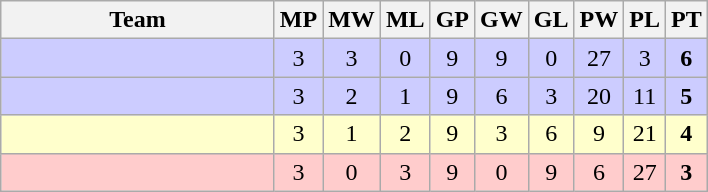<table class=wikitable style="text-align:center">
<tr>
<th width=175>Team</th>
<th width=20>MP</th>
<th width=20>MW</th>
<th width=20>ML</th>
<th width=20>GP</th>
<th width=20>GW</th>
<th width=20>GL</th>
<th width=20>PW</th>
<th width=20>PL</th>
<th width=20>PT</th>
</tr>
<tr style="background-color:#ccccff;">
<td style="text-align:left;"></td>
<td>3</td>
<td>3</td>
<td>0</td>
<td>9</td>
<td>9</td>
<td>0</td>
<td>27</td>
<td>3</td>
<td><strong>6</strong></td>
</tr>
<tr style="background-color:#ccccff;">
<td style="text-align:left;"></td>
<td>3</td>
<td>2</td>
<td>1</td>
<td>9</td>
<td>6</td>
<td>3</td>
<td>20</td>
<td>11</td>
<td><strong>5</strong></td>
</tr>
<tr style="background-color:#ffffcc;">
<td style="text-align:left;"></td>
<td>3</td>
<td>1</td>
<td>2</td>
<td>9</td>
<td>3</td>
<td>6</td>
<td>9</td>
<td>21</td>
<td><strong>4</strong></td>
</tr>
<tr style="background-color:#ffcccc;">
<td style="text-align:left;"></td>
<td>3</td>
<td>0</td>
<td>3</td>
<td>9</td>
<td>0</td>
<td>9</td>
<td>6</td>
<td>27</td>
<td><strong>3</strong></td>
</tr>
</table>
